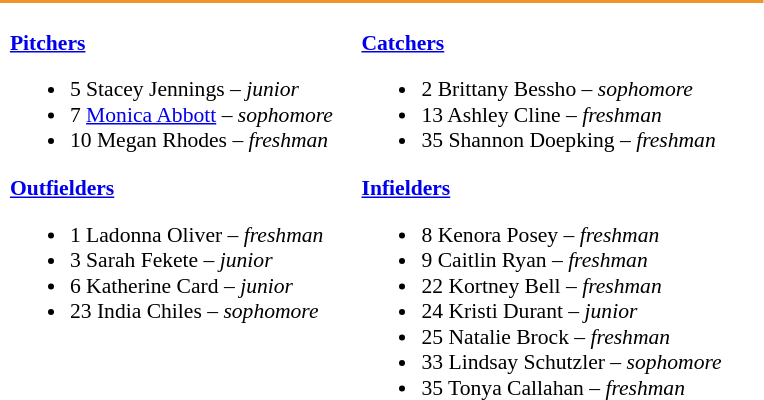<table class="toccolours" style="border-collapse:collapse; font-size:90%;">
<tr>
<td colspan="9" style="background-color: #EE9627; color: #FFFFFF"></td>
</tr>
<tr>
</tr>
<tr>
<td width="03"> </td>
<td valign="top"><br><strong><a href='#'>Pitchers</a></strong><ul><li>5 Stacey Jennings – <em>junior</em></li><li>7 <a href='#'>Monica Abbott</a> – <em>sophomore</em></li><li>10 Megan Rhodes – <em>freshman</em></li></ul><strong><a href='#'>Outfielders</a></strong><ul><li>1 Ladonna Oliver – <em>freshman</em></li><li>3 Sarah Fekete – <em>junior</em></li><li>6 Katherine Card – <em>junior</em></li><li>23 India Chiles – <em>sophomore</em></li></ul></td>
<td width="15"> </td>
<td valign="top"><br><strong><a href='#'>Catchers</a></strong><ul><li>2 Brittany Bessho – <em>sophomore</em></li><li>13 Ashley Cline – <em>freshman</em></li><li>35 Shannon Doepking – <em>freshman</em></li></ul><strong><a href='#'>Infielders</a></strong><ul><li>8 Kenora Posey – <em>freshman</em></li><li>9 Caitlin Ryan – <em>freshman</em></li><li>22 Kortney Bell – <em>freshman</em></li><li>24 Kristi Durant – <em>junior</em></li><li>25 Natalie Brock – <em>freshman</em></li><li>33 Lindsay Schutzler – <em>sophomore</em></li><li>35 Tonya Callahan – <em>freshman</em></li></ul></td>
<td width="25"> </td>
</tr>
</table>
